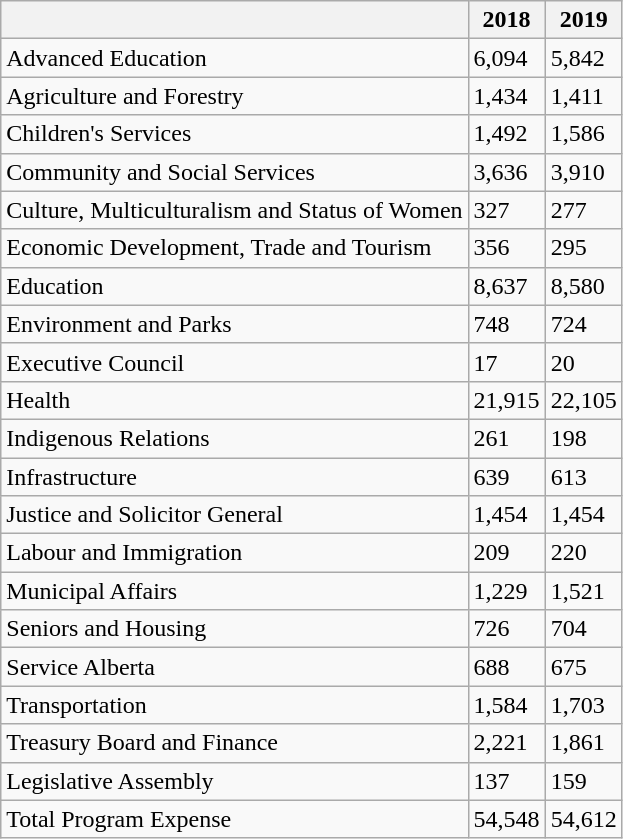<table class="wikitable">
<tr>
<th></th>
<th>2018</th>
<th>2019</th>
</tr>
<tr>
<td>Advanced Education</td>
<td>6,094</td>
<td>5,842 </td>
</tr>
<tr>
<td>Agriculture and Forestry</td>
<td>1,434</td>
<td>1,411 </td>
</tr>
<tr>
<td>Children's Services</td>
<td>1,492</td>
<td>1,586 </td>
</tr>
<tr>
<td>Community and Social Services</td>
<td>3,636</td>
<td>3,910 </td>
</tr>
<tr>
<td>Culture, Multiculturalism and Status of Women</td>
<td>327</td>
<td>277 </td>
</tr>
<tr>
<td>Economic Development, Trade and Tourism</td>
<td>356</td>
<td>295 </td>
</tr>
<tr>
<td>Education</td>
<td>8,637</td>
<td>8,580 </td>
</tr>
<tr>
<td>Environment and Parks</td>
<td>748</td>
<td>724 </td>
</tr>
<tr>
<td>Executive Council</td>
<td>17</td>
<td>20 </td>
</tr>
<tr>
<td>Health</td>
<td>21,915</td>
<td>22,105 </td>
</tr>
<tr>
<td>Indigenous Relations</td>
<td>261</td>
<td>198 </td>
</tr>
<tr>
<td>Infrastructure</td>
<td>639</td>
<td>613 </td>
</tr>
<tr>
<td>Justice and Solicitor General</td>
<td>1,454</td>
<td>1,454</td>
</tr>
<tr>
<td>Labour and Immigration</td>
<td>209</td>
<td>220 </td>
</tr>
<tr>
<td>Municipal Affairs</td>
<td>1,229</td>
<td>1,521 </td>
</tr>
<tr>
<td>Seniors and Housing</td>
<td>726</td>
<td>704 </td>
</tr>
<tr>
<td>Service Alberta</td>
<td>688</td>
<td>675 </td>
</tr>
<tr>
<td>Transportation</td>
<td>1,584</td>
<td>1,703 </td>
</tr>
<tr>
<td>Treasury Board and Finance</td>
<td>2,221</td>
<td>1,861 </td>
</tr>
<tr>
<td>Legislative Assembly</td>
<td>137</td>
<td>159 </td>
</tr>
<tr>
<td>Total Program Expense</td>
<td>54,548</td>
<td>54,612</td>
</tr>
</table>
